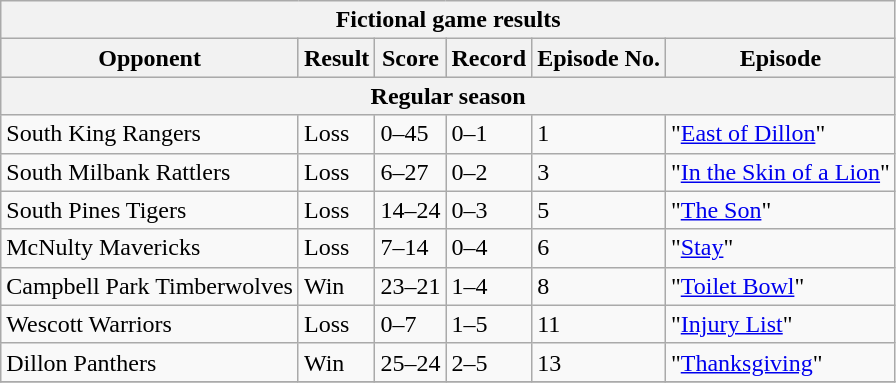<table class="wikitable">
<tr>
<th colspan="7">Fictional game results</th>
</tr>
<tr bgcolor="#CCCCCC">
<th>Opponent</th>
<th>Result</th>
<th>Score</th>
<th>Record</th>
<th>Episode No.</th>
<th>Episode</th>
</tr>
<tr>
<th colspan="7">Regular season</th>
</tr>
<tr>
<td>South King Rangers</td>
<td>Loss</td>
<td>0–45</td>
<td>0–1</td>
<td>1</td>
<td>"<a href='#'>East of Dillon</a>"</td>
</tr>
<tr>
<td>South Milbank Rattlers</td>
<td>Loss</td>
<td>6–27</td>
<td>0–2</td>
<td>3</td>
<td>"<a href='#'>In the Skin of a Lion</a>"</td>
</tr>
<tr>
<td>South Pines Tigers</td>
<td>Loss</td>
<td>14–24</td>
<td>0–3</td>
<td>5</td>
<td>"<a href='#'>The Son</a>"</td>
</tr>
<tr>
<td>McNulty Mavericks</td>
<td>Loss</td>
<td>7–14</td>
<td>0–4</td>
<td>6</td>
<td>"<a href='#'>Stay</a>"</td>
</tr>
<tr>
<td>Campbell Park Timberwolves</td>
<td>Win</td>
<td>23–21</td>
<td>1–4</td>
<td>8</td>
<td>"<a href='#'>Toilet Bowl</a>"</td>
</tr>
<tr>
<td>Wescott Warriors</td>
<td>Loss</td>
<td>0–7</td>
<td>1–5</td>
<td>11</td>
<td>"<a href='#'>Injury List</a>"</td>
</tr>
<tr>
<td>Dillon Panthers</td>
<td>Win</td>
<td>25–24</td>
<td>2–5</td>
<td>13</td>
<td>"<a href='#'>Thanksgiving</a>"</td>
</tr>
<tr>
</tr>
</table>
